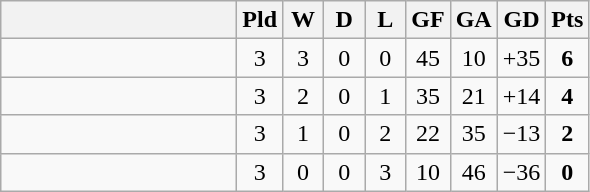<table class="wikitable" style="text-align:center;">
<tr>
<th width=150></th>
<th width=20>Pld</th>
<th width=20>W</th>
<th width=20>D</th>
<th width=20>L</th>
<th width=20>GF</th>
<th width=20>GA</th>
<th width=20>GD</th>
<th width=20>Pts</th>
</tr>
<tr>
<td align="left"></td>
<td>3</td>
<td>3</td>
<td>0</td>
<td>0</td>
<td>45</td>
<td>10</td>
<td>+35</td>
<td><strong>6</strong></td>
</tr>
<tr>
<td align="left"></td>
<td>3</td>
<td>2</td>
<td>0</td>
<td>1</td>
<td>35</td>
<td>21</td>
<td>+14</td>
<td><strong>4</strong></td>
</tr>
<tr>
<td align="left"></td>
<td>3</td>
<td>1</td>
<td>0</td>
<td>2</td>
<td>22</td>
<td>35</td>
<td>−13</td>
<td><strong>2</strong></td>
</tr>
<tr>
<td align="left"></td>
<td>3</td>
<td>0</td>
<td>0</td>
<td>3</td>
<td>10</td>
<td>46</td>
<td>−36</td>
<td><strong>0</strong></td>
</tr>
</table>
